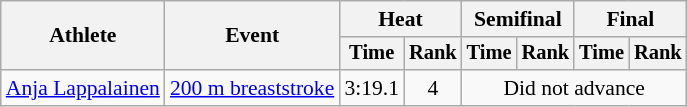<table class=wikitable style="font-size:90%;">
<tr>
<th rowspan=2>Athlete</th>
<th rowspan=2>Event</th>
<th colspan=2>Heat</th>
<th colspan=2>Semifinal</th>
<th colspan=2>Final</th>
</tr>
<tr style="font-size:95%">
<th>Time</th>
<th>Rank</th>
<th>Time</th>
<th>Rank</th>
<th>Time</th>
<th>Rank</th>
</tr>
<tr align=center>
<td align=left><a href='#'>Anja Lappalainen</a></td>
<td align=left><a href='#'>200 m breaststroke</a></td>
<td>3:19.1</td>
<td>4</td>
<td colspan=4>Did not advance</td>
</tr>
</table>
